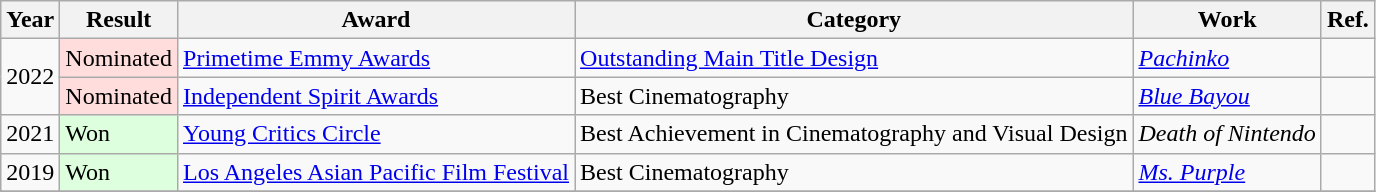<table class="wikitable">
<tr>
<th>Year</th>
<th>Result</th>
<th>Award</th>
<th>Category</th>
<th>Work</th>
<th>Ref.</th>
</tr>
<tr>
<td rowspan="2">2022</td>
<td style="background: #ffdddd">Nominated</td>
<td><a href='#'>Primetime Emmy Awards</a></td>
<td><a href='#'>Outstanding Main Title Design</a></td>
<td><em><a href='#'>Pachinko</a></em></td>
<td></td>
</tr>
<tr>
<td style="background: #ffdddd">Nominated</td>
<td><a href='#'>Independent Spirit Awards</a></td>
<td>Best Cinematography</td>
<td><em><a href='#'>Blue Bayou</a></em></td>
<td></td>
</tr>
<tr>
<td>2021</td>
<td style="background: #ddffdd">Won</td>
<td><a href='#'>Young Critics Circle</a></td>
<td>Best Achievement in Cinematography and Visual Design</td>
<td><em>Death of Nintendo</em></td>
<td></td>
</tr>
<tr>
<td>2019</td>
<td style="background: #ddffdd">Won</td>
<td><a href='#'>Los Angeles Asian Pacific Film Festival</a></td>
<td>Best Cinematography</td>
<td><em><a href='#'>Ms. Purple</a></em></td>
<td></td>
</tr>
<tr>
</tr>
</table>
